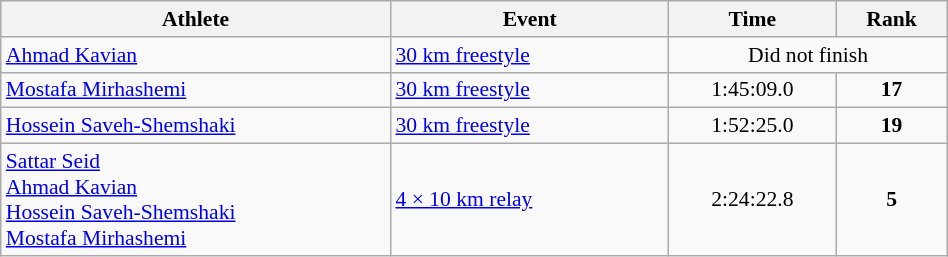<table class="wikitable" width="50%" style="text-align:center; font-size:90%">
<tr>
<th width="35%">Athlete</th>
<th width="25%">Event</th>
<th width="15%">Time</th>
<th width="10%">Rank</th>
</tr>
<tr>
<td align="left"><a href='#'>Ahmad Kavian</a></td>
<td align="left"><a href='#'>30 km freestyle</a></td>
<td colspan=2 align=center>Did not finish</td>
</tr>
<tr>
<td align="left"><a href='#'>Mostafa Mirhashemi</a></td>
<td align="left"><a href='#'>30 km freestyle</a></td>
<td>1:45:09.0</td>
<td><strong>17</strong></td>
</tr>
<tr>
<td align="left"><a href='#'>Hossein Saveh-Shemshaki</a></td>
<td align="left"><a href='#'>30 km freestyle</a></td>
<td>1:52:25.0</td>
<td><strong>19</strong></td>
</tr>
<tr>
<td align="left"><a href='#'>Sattar Seid</a><br><a href='#'>Ahmad Kavian</a><br><a href='#'>Hossein Saveh-Shemshaki</a><br><a href='#'>Mostafa Mirhashemi</a></td>
<td align="left"><a href='#'>4 × 10 km relay</a></td>
<td>2:24:22.8</td>
<td><strong>5</strong></td>
</tr>
</table>
